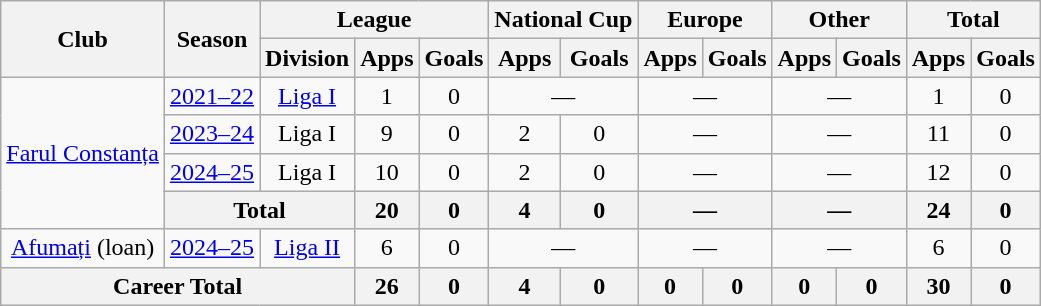<table class=wikitable style=text-align:center>
<tr>
<th rowspan=2>Club</th>
<th rowspan=2>Season</th>
<th colspan=3>League</th>
<th colspan=2>National Cup</th>
<th colspan=2>Europe</th>
<th colspan=2>Other</th>
<th colspan=2>Total</th>
</tr>
<tr>
<th>Division</th>
<th>Apps</th>
<th>Goals</th>
<th>Apps</th>
<th>Goals</th>
<th>Apps</th>
<th>Goals</th>
<th>Apps</th>
<th>Goals</th>
<th>Apps</th>
<th>Goals</th>
</tr>
<tr>
<td rowspan="4"><a href='#'>Farul Constanța</a></td>
<td><a href='#'>2021–22</a></td>
<td rowspan="1"><a href='#'>Liga I</a></td>
<td>1</td>
<td>0</td>
<td colspan=2>—</td>
<td colspan=2>—</td>
<td colspan=2>—</td>
<td>1</td>
<td>0</td>
</tr>
<tr>
<td><a href='#'>2023–24</a></td>
<td rowspan="1">Liga I</td>
<td>9</td>
<td>0</td>
<td>2</td>
<td>0</td>
<td colspan=2>—</td>
<td colspan=2>—</td>
<td>11</td>
<td>0</td>
</tr>
<tr>
<td><a href='#'>2024–25</a></td>
<td rowspan="1">Liga I</td>
<td>10</td>
<td>0</td>
<td>2</td>
<td>0</td>
<td colspan=2>—</td>
<td colspan=2>—</td>
<td>12</td>
<td>0</td>
</tr>
<tr>
<th colspan="2">Total</th>
<th>20</th>
<th>0</th>
<th>4</th>
<th>0</th>
<th colspan=2>—</th>
<th colspan=2>—</th>
<th>24</th>
<th>0</th>
</tr>
<tr>
<td><a href='#'>Afumați</a> (loan)</td>
<td><a href='#'>2024–25</a></td>
<td><a href='#'>Liga II</a></td>
<td>6</td>
<td>0</td>
<td colspan="2">—</td>
<td colspan="2">—</td>
<td colspan="2">—</td>
<td>6</td>
<td>0</td>
</tr>
<tr>
<th colspan="3">Career Total</th>
<th>26</th>
<th>0</th>
<th>4</th>
<th>0</th>
<th>0</th>
<th>0</th>
<th>0</th>
<th>0</th>
<th>30</th>
<th>0</th>
</tr>
</table>
